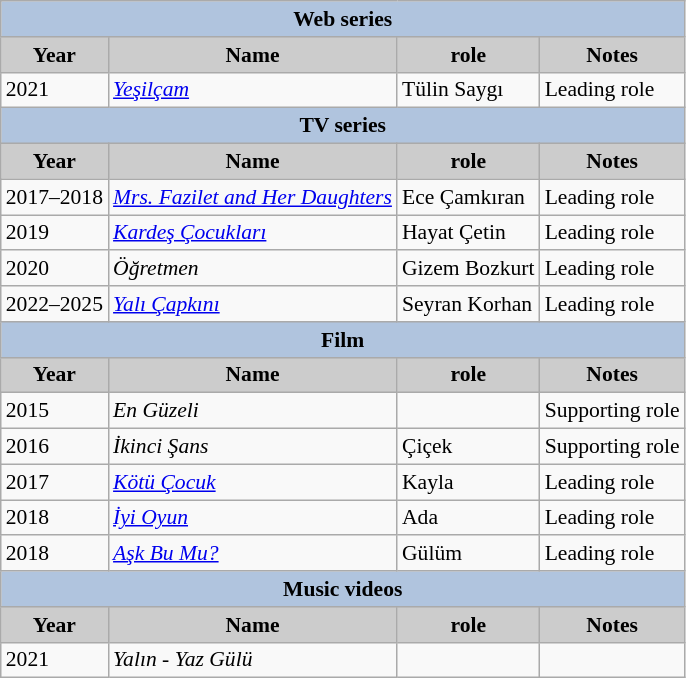<table class="wikitable" style="font-size:90%">
<tr>
<th colspan="4" style="background:LightSteelBlue">Web series</th>
</tr>
<tr>
<th style="background:#CCCCCC">Year</th>
<th style="background:#CCCCCC">Name</th>
<th style="background:#CCCCCC">role</th>
<th style="background:#CCCCCC">Notes</th>
</tr>
<tr>
<td>2021</td>
<td><em><a href='#'>Yeşilçam</a></em></td>
<td>Tülin Saygı</td>
<td>Leading role</td>
</tr>
<tr>
<th colspan="4" style="background:LightSteelBlue">TV series</th>
</tr>
<tr>
<th style="background:#CCCCCC">Year</th>
<th style="background:#CCCCCC">Name</th>
<th style="background:#CCCCCC">role</th>
<th style="background:#CCCCCC">Notes</th>
</tr>
<tr>
<td>2017–2018</td>
<td><em><a href='#'>Mrs. Fazilet and Her Daughters</a></em></td>
<td>Ece Çamkıran</td>
<td>Leading role</td>
</tr>
<tr>
<td>2019</td>
<td><em><a href='#'>Kardeş Çocukları</a></em></td>
<td>Hayat Çetin</td>
<td>Leading role</td>
</tr>
<tr>
<td>2020</td>
<td><em>Öğretmen</em></td>
<td>Gizem Bozkurt</td>
<td>Leading role</td>
</tr>
<tr>
<td>2022–2025</td>
<td><em><a href='#'>Yalı Çapkını</a></em></td>
<td>Seyran Korhan</td>
<td>Leading role</td>
</tr>
<tr>
<th colspan="4" style="background:LightSteelBlue">Film</th>
</tr>
<tr>
<th style="background:#CCCCCC">Year</th>
<th style="background:#CCCCCC">Name</th>
<th style="background:#CCCCCC">role</th>
<th style="background:#CCCCCC">Notes</th>
</tr>
<tr>
<td>2015</td>
<td><em>En Güzeli</em></td>
<td></td>
<td>Supporting role</td>
</tr>
<tr>
<td>2016</td>
<td><em>İkinci Şans</em></td>
<td>Çiçek</td>
<td>Supporting role</td>
</tr>
<tr>
<td>2017</td>
<td><em><a href='#'>Kötü Çocuk</a></em></td>
<td>Kayla</td>
<td>Leading role</td>
</tr>
<tr>
<td>2018</td>
<td><em><a href='#'>İyi Oyun</a></em></td>
<td>Ada</td>
<td>Leading role</td>
</tr>
<tr>
<td>2018</td>
<td><em><a href='#'>Aşk Bu Mu?</a></em></td>
<td>Gülüm</td>
<td>Leading role</td>
</tr>
<tr>
<th colspan="4" style="background:LightSteelBlue">Music videos</th>
</tr>
<tr>
<th style="background:#CCCCCC">Year</th>
<th style="background:#CCCCCC">Name</th>
<th style="background:#CCCCCC">role</th>
<th style="background:#CCCCCC">Notes</th>
</tr>
<tr>
<td>2021</td>
<td><em>Yalın - Yaz Gülü</em></td>
<td></td>
<td></td>
</tr>
</table>
